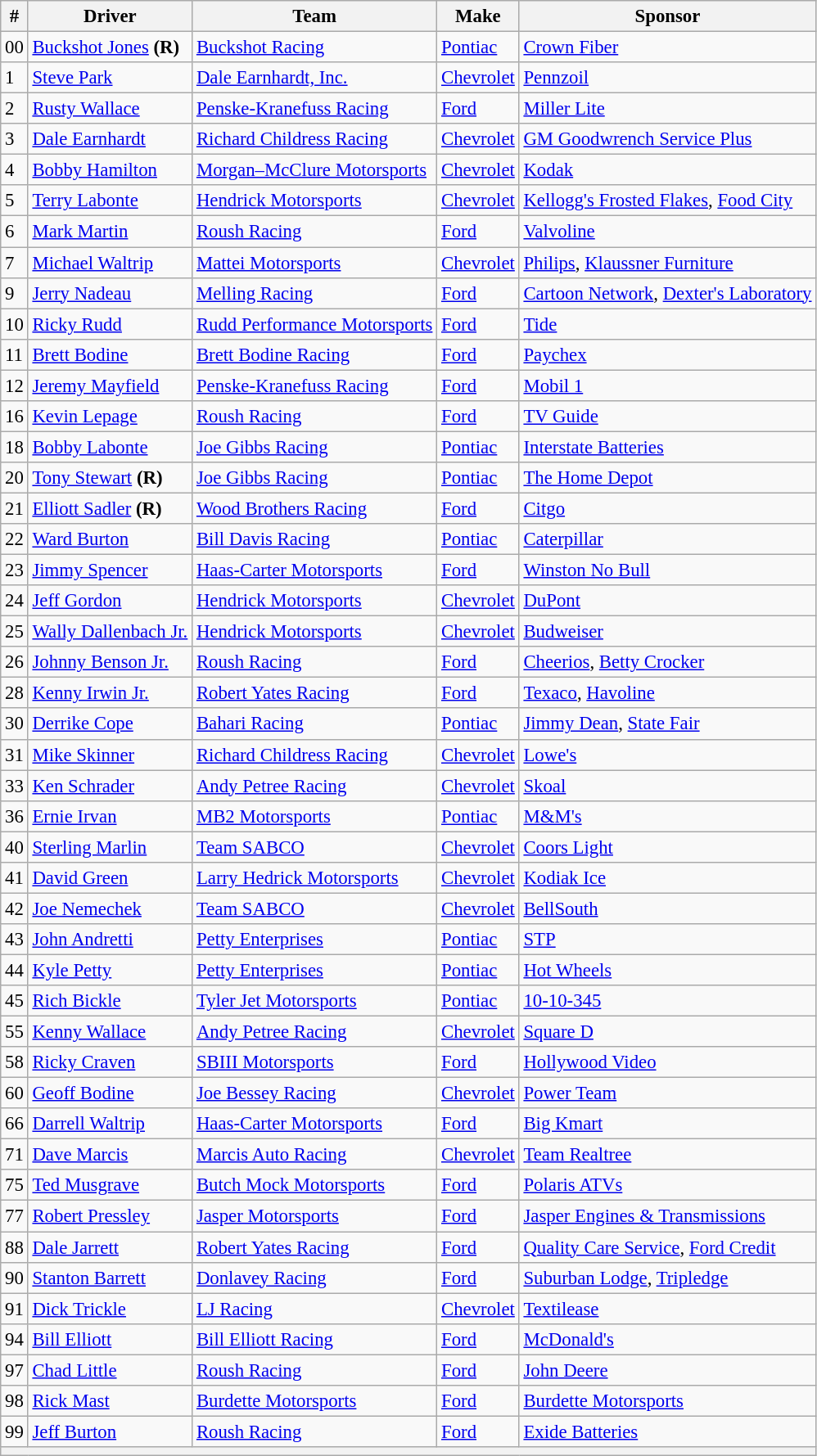<table class="wikitable" style="font-size:95%">
<tr>
<th>#</th>
<th>Driver</th>
<th>Team</th>
<th>Make</th>
<th>Sponsor</th>
</tr>
<tr>
<td>00</td>
<td><a href='#'>Buckshot Jones</a> <strong>(R)</strong></td>
<td><a href='#'>Buckshot Racing</a></td>
<td><a href='#'>Pontiac</a></td>
<td><a href='#'>Crown Fiber</a></td>
</tr>
<tr>
<td>1</td>
<td><a href='#'>Steve Park</a></td>
<td><a href='#'>Dale Earnhardt, Inc.</a></td>
<td><a href='#'>Chevrolet</a></td>
<td><a href='#'>Pennzoil</a></td>
</tr>
<tr>
<td>2</td>
<td><a href='#'>Rusty Wallace</a></td>
<td><a href='#'>Penske-Kranefuss Racing</a></td>
<td><a href='#'>Ford</a></td>
<td><a href='#'>Miller Lite</a></td>
</tr>
<tr>
<td>3</td>
<td><a href='#'>Dale Earnhardt</a></td>
<td><a href='#'>Richard Childress Racing</a></td>
<td><a href='#'>Chevrolet</a></td>
<td><a href='#'>GM Goodwrench Service Plus</a></td>
</tr>
<tr>
<td>4</td>
<td><a href='#'>Bobby Hamilton</a></td>
<td><a href='#'>Morgan–McClure Motorsports</a></td>
<td><a href='#'>Chevrolet</a></td>
<td><a href='#'>Kodak</a></td>
</tr>
<tr>
<td>5</td>
<td><a href='#'>Terry Labonte</a></td>
<td><a href='#'>Hendrick Motorsports</a></td>
<td><a href='#'>Chevrolet</a></td>
<td><a href='#'>Kellogg's Frosted Flakes</a>, <a href='#'>Food City</a></td>
</tr>
<tr>
<td>6</td>
<td><a href='#'>Mark Martin</a></td>
<td><a href='#'>Roush Racing</a></td>
<td><a href='#'>Ford</a></td>
<td><a href='#'>Valvoline</a></td>
</tr>
<tr>
<td>7</td>
<td><a href='#'>Michael Waltrip</a></td>
<td><a href='#'>Mattei Motorsports</a></td>
<td><a href='#'>Chevrolet</a></td>
<td><a href='#'>Philips</a>, <a href='#'>Klaussner Furniture</a></td>
</tr>
<tr>
<td>9</td>
<td><a href='#'>Jerry Nadeau</a></td>
<td><a href='#'>Melling Racing</a></td>
<td><a href='#'>Ford</a></td>
<td><a href='#'>Cartoon Network</a>, <a href='#'>Dexter's Laboratory</a></td>
</tr>
<tr>
<td>10</td>
<td><a href='#'>Ricky Rudd</a></td>
<td><a href='#'>Rudd Performance Motorsports</a></td>
<td><a href='#'>Ford</a></td>
<td><a href='#'>Tide</a></td>
</tr>
<tr>
<td>11</td>
<td><a href='#'>Brett Bodine</a></td>
<td><a href='#'>Brett Bodine Racing</a></td>
<td><a href='#'>Ford</a></td>
<td><a href='#'>Paychex</a></td>
</tr>
<tr>
<td>12</td>
<td><a href='#'>Jeremy Mayfield</a></td>
<td><a href='#'>Penske-Kranefuss Racing</a></td>
<td><a href='#'>Ford</a></td>
<td><a href='#'>Mobil 1</a></td>
</tr>
<tr>
<td>16</td>
<td><a href='#'>Kevin Lepage</a></td>
<td><a href='#'>Roush Racing</a></td>
<td><a href='#'>Ford</a></td>
<td><a href='#'>TV Guide</a></td>
</tr>
<tr>
<td>18</td>
<td><a href='#'>Bobby Labonte</a></td>
<td><a href='#'>Joe Gibbs Racing</a></td>
<td><a href='#'>Pontiac</a></td>
<td><a href='#'>Interstate Batteries</a></td>
</tr>
<tr>
<td>20</td>
<td><a href='#'>Tony Stewart</a> <strong>(R)</strong></td>
<td><a href='#'>Joe Gibbs Racing</a></td>
<td><a href='#'>Pontiac</a></td>
<td><a href='#'>The Home Depot</a></td>
</tr>
<tr>
<td>21</td>
<td><a href='#'>Elliott Sadler</a> <strong>(R)</strong></td>
<td><a href='#'>Wood Brothers Racing</a></td>
<td><a href='#'>Ford</a></td>
<td><a href='#'>Citgo</a></td>
</tr>
<tr>
<td>22</td>
<td><a href='#'>Ward Burton</a></td>
<td><a href='#'>Bill Davis Racing</a></td>
<td><a href='#'>Pontiac</a></td>
<td><a href='#'>Caterpillar</a></td>
</tr>
<tr>
<td>23</td>
<td><a href='#'>Jimmy Spencer</a></td>
<td><a href='#'>Haas-Carter Motorsports</a></td>
<td><a href='#'>Ford</a></td>
<td><a href='#'>Winston No Bull</a></td>
</tr>
<tr>
<td>24</td>
<td><a href='#'>Jeff Gordon</a></td>
<td><a href='#'>Hendrick Motorsports</a></td>
<td><a href='#'>Chevrolet</a></td>
<td><a href='#'>DuPont</a></td>
</tr>
<tr>
<td>25</td>
<td><a href='#'>Wally Dallenbach Jr.</a></td>
<td><a href='#'>Hendrick Motorsports</a></td>
<td><a href='#'>Chevrolet</a></td>
<td><a href='#'>Budweiser</a></td>
</tr>
<tr>
<td>26</td>
<td><a href='#'>Johnny Benson Jr.</a></td>
<td><a href='#'>Roush Racing</a></td>
<td><a href='#'>Ford</a></td>
<td><a href='#'>Cheerios</a>, <a href='#'>Betty Crocker</a></td>
</tr>
<tr>
<td>28</td>
<td><a href='#'>Kenny Irwin Jr.</a></td>
<td><a href='#'>Robert Yates Racing</a></td>
<td><a href='#'>Ford</a></td>
<td><a href='#'>Texaco</a>, <a href='#'>Havoline</a></td>
</tr>
<tr>
<td>30</td>
<td><a href='#'>Derrike Cope</a></td>
<td><a href='#'>Bahari Racing</a></td>
<td><a href='#'>Pontiac</a></td>
<td><a href='#'>Jimmy Dean</a>, <a href='#'>State Fair</a></td>
</tr>
<tr>
<td>31</td>
<td><a href='#'>Mike Skinner</a></td>
<td><a href='#'>Richard Childress Racing</a></td>
<td><a href='#'>Chevrolet</a></td>
<td><a href='#'>Lowe's</a></td>
</tr>
<tr>
<td>33</td>
<td><a href='#'>Ken Schrader</a></td>
<td><a href='#'>Andy Petree Racing</a></td>
<td><a href='#'>Chevrolet</a></td>
<td><a href='#'>Skoal</a></td>
</tr>
<tr>
<td>36</td>
<td><a href='#'>Ernie Irvan</a></td>
<td><a href='#'>MB2 Motorsports</a></td>
<td><a href='#'>Pontiac</a></td>
<td><a href='#'>M&M's</a></td>
</tr>
<tr>
<td>40</td>
<td><a href='#'>Sterling Marlin</a></td>
<td><a href='#'>Team SABCO</a></td>
<td><a href='#'>Chevrolet</a></td>
<td><a href='#'>Coors Light</a></td>
</tr>
<tr>
<td>41</td>
<td><a href='#'>David Green</a></td>
<td><a href='#'>Larry Hedrick Motorsports</a></td>
<td><a href='#'>Chevrolet</a></td>
<td><a href='#'>Kodiak Ice</a></td>
</tr>
<tr>
<td>42</td>
<td><a href='#'>Joe Nemechek</a></td>
<td><a href='#'>Team SABCO</a></td>
<td><a href='#'>Chevrolet</a></td>
<td><a href='#'>BellSouth</a></td>
</tr>
<tr>
<td>43</td>
<td><a href='#'>John Andretti</a></td>
<td><a href='#'>Petty Enterprises</a></td>
<td><a href='#'>Pontiac</a></td>
<td><a href='#'>STP</a></td>
</tr>
<tr>
<td>44</td>
<td><a href='#'>Kyle Petty</a></td>
<td><a href='#'>Petty Enterprises</a></td>
<td><a href='#'>Pontiac</a></td>
<td><a href='#'>Hot Wheels</a></td>
</tr>
<tr>
<td>45</td>
<td><a href='#'>Rich Bickle</a></td>
<td><a href='#'>Tyler Jet Motorsports</a></td>
<td><a href='#'>Pontiac</a></td>
<td><a href='#'>10-10-345</a></td>
</tr>
<tr>
<td>55</td>
<td><a href='#'>Kenny Wallace</a></td>
<td><a href='#'>Andy Petree Racing</a></td>
<td><a href='#'>Chevrolet</a></td>
<td><a href='#'>Square D</a></td>
</tr>
<tr>
<td>58</td>
<td><a href='#'>Ricky Craven</a></td>
<td><a href='#'>SBIII Motorsports</a></td>
<td><a href='#'>Ford</a></td>
<td><a href='#'>Hollywood Video</a></td>
</tr>
<tr>
<td>60</td>
<td><a href='#'>Geoff Bodine</a></td>
<td><a href='#'>Joe Bessey Racing</a></td>
<td><a href='#'>Chevrolet</a></td>
<td><a href='#'>Power Team</a></td>
</tr>
<tr>
<td>66</td>
<td><a href='#'>Darrell Waltrip</a></td>
<td><a href='#'>Haas-Carter Motorsports</a></td>
<td><a href='#'>Ford</a></td>
<td><a href='#'>Big Kmart</a></td>
</tr>
<tr>
<td>71</td>
<td><a href='#'>Dave Marcis</a></td>
<td><a href='#'>Marcis Auto Racing</a></td>
<td><a href='#'>Chevrolet</a></td>
<td><a href='#'>Team Realtree</a></td>
</tr>
<tr>
<td>75</td>
<td><a href='#'>Ted Musgrave</a></td>
<td><a href='#'>Butch Mock Motorsports</a></td>
<td><a href='#'>Ford</a></td>
<td><a href='#'>Polaris ATVs</a></td>
</tr>
<tr>
<td>77</td>
<td><a href='#'>Robert Pressley</a></td>
<td><a href='#'>Jasper Motorsports</a></td>
<td><a href='#'>Ford</a></td>
<td><a href='#'>Jasper Engines & Transmissions</a></td>
</tr>
<tr>
<td>88</td>
<td><a href='#'>Dale Jarrett</a></td>
<td><a href='#'>Robert Yates Racing</a></td>
<td><a href='#'>Ford</a></td>
<td><a href='#'>Quality Care Service</a>, <a href='#'>Ford Credit</a></td>
</tr>
<tr>
<td>90</td>
<td><a href='#'>Stanton Barrett</a></td>
<td><a href='#'>Donlavey Racing</a></td>
<td><a href='#'>Ford</a></td>
<td><a href='#'>Suburban Lodge</a>, <a href='#'>Tripledge</a></td>
</tr>
<tr>
<td>91</td>
<td><a href='#'>Dick Trickle</a></td>
<td><a href='#'>LJ Racing</a></td>
<td><a href='#'>Chevrolet</a></td>
<td><a href='#'>Textilease</a></td>
</tr>
<tr>
<td>94</td>
<td><a href='#'>Bill Elliott</a></td>
<td><a href='#'>Bill Elliott Racing</a></td>
<td><a href='#'>Ford</a></td>
<td><a href='#'>McDonald's</a></td>
</tr>
<tr>
<td>97</td>
<td><a href='#'>Chad Little</a></td>
<td><a href='#'>Roush Racing</a></td>
<td><a href='#'>Ford</a></td>
<td><a href='#'>John Deere</a></td>
</tr>
<tr>
<td>98</td>
<td><a href='#'>Rick Mast</a></td>
<td><a href='#'>Burdette Motorsports</a></td>
<td><a href='#'>Ford</a></td>
<td><a href='#'>Burdette Motorsports</a></td>
</tr>
<tr>
<td>99</td>
<td><a href='#'>Jeff Burton</a></td>
<td><a href='#'>Roush Racing</a></td>
<td><a href='#'>Ford</a></td>
<td><a href='#'>Exide Batteries</a></td>
</tr>
<tr>
<th colspan="5"></th>
</tr>
</table>
